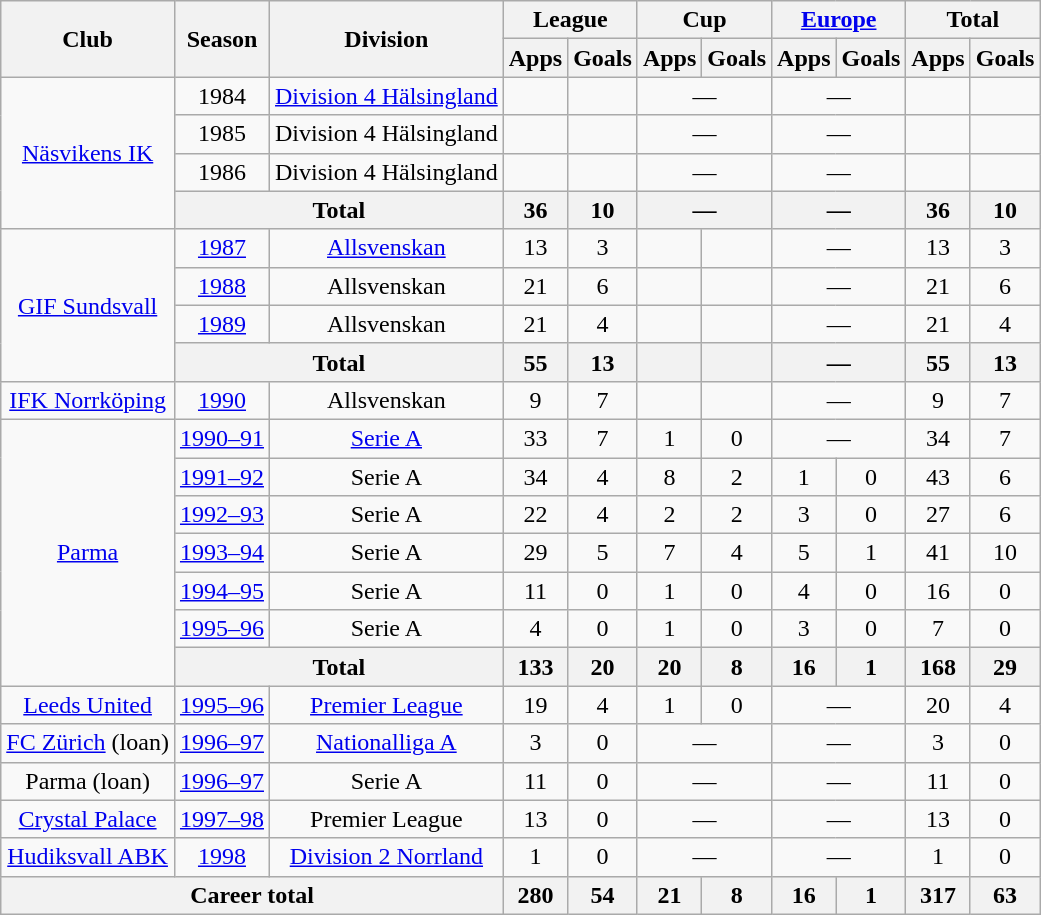<table class="wikitable" style="text-align:center">
<tr>
<th rowspan="2">Club</th>
<th rowspan="2">Season</th>
<th rowspan="2">Division</th>
<th colspan="2">League</th>
<th colspan="2">Cup</th>
<th colspan="2"><a href='#'>Europe</a></th>
<th colspan="2">Total</th>
</tr>
<tr>
<th>Apps</th>
<th>Goals</th>
<th>Apps</th>
<th>Goals</th>
<th>Apps</th>
<th>Goals</th>
<th>Apps</th>
<th>Goals</th>
</tr>
<tr>
<td rowspan="4"><a href='#'>Näsvikens IK</a></td>
<td>1984</td>
<td><a href='#'>Division 4 Hälsingland</a></td>
<td></td>
<td></td>
<td colspan="2">—</td>
<td colspan="2">—</td>
<td></td>
<td></td>
</tr>
<tr>
<td>1985</td>
<td>Division 4 Hälsingland</td>
<td></td>
<td></td>
<td colspan="2">—</td>
<td colspan="2">—</td>
<td></td>
<td></td>
</tr>
<tr>
<td>1986</td>
<td>Division 4 Hälsingland</td>
<td></td>
<td></td>
<td colspan="2">—</td>
<td colspan="2">—</td>
<td></td>
<td></td>
</tr>
<tr>
<th colspan="2">Total</th>
<th>36</th>
<th>10</th>
<th colspan="2">—</th>
<th colspan="2">—</th>
<th>36</th>
<th>10</th>
</tr>
<tr>
<td rowspan="4"><a href='#'>GIF Sundsvall</a></td>
<td><a href='#'>1987</a></td>
<td><a href='#'>Allsvenskan</a></td>
<td>13</td>
<td>3</td>
<td></td>
<td></td>
<td colspan="2">—</td>
<td>13</td>
<td>3</td>
</tr>
<tr>
<td><a href='#'>1988</a></td>
<td>Allsvenskan</td>
<td>21</td>
<td>6</td>
<td></td>
<td></td>
<td colspan="2">—</td>
<td>21</td>
<td>6</td>
</tr>
<tr>
<td><a href='#'>1989</a></td>
<td>Allsvenskan</td>
<td>21</td>
<td>4</td>
<td></td>
<td></td>
<td colspan="2">—</td>
<td>21</td>
<td>4</td>
</tr>
<tr>
<th colspan="2">Total</th>
<th>55</th>
<th>13</th>
<th></th>
<th></th>
<th colspan="2">—</th>
<th>55</th>
<th>13</th>
</tr>
<tr>
<td><a href='#'>IFK Norrköping</a></td>
<td><a href='#'>1990</a></td>
<td>Allsvenskan</td>
<td>9</td>
<td>7</td>
<td></td>
<td></td>
<td colspan="2">—</td>
<td>9</td>
<td>7</td>
</tr>
<tr>
<td rowspan="7"><a href='#'>Parma</a></td>
<td><a href='#'>1990–91</a></td>
<td><a href='#'>Serie A</a></td>
<td>33</td>
<td>7</td>
<td>1</td>
<td>0</td>
<td colspan="2">—</td>
<td>34</td>
<td>7</td>
</tr>
<tr>
<td><a href='#'>1991–92</a></td>
<td>Serie A</td>
<td>34</td>
<td>4</td>
<td>8</td>
<td>2</td>
<td>1</td>
<td>0</td>
<td>43</td>
<td>6</td>
</tr>
<tr>
<td><a href='#'>1992–93</a></td>
<td>Serie A</td>
<td>22</td>
<td>4</td>
<td>2</td>
<td>2</td>
<td>3</td>
<td>0</td>
<td>27</td>
<td>6</td>
</tr>
<tr>
<td><a href='#'>1993–94</a></td>
<td>Serie A</td>
<td>29</td>
<td>5</td>
<td>7</td>
<td>4</td>
<td>5</td>
<td>1</td>
<td>41</td>
<td>10</td>
</tr>
<tr>
<td><a href='#'>1994–95</a></td>
<td>Serie A</td>
<td>11</td>
<td>0</td>
<td>1</td>
<td>0</td>
<td>4</td>
<td>0</td>
<td>16</td>
<td>0</td>
</tr>
<tr>
<td><a href='#'>1995–96</a></td>
<td>Serie A</td>
<td>4</td>
<td>0</td>
<td>1</td>
<td>0</td>
<td>3</td>
<td>0</td>
<td>7</td>
<td>0</td>
</tr>
<tr>
<th colspan="2">Total</th>
<th>133</th>
<th>20</th>
<th>20</th>
<th>8</th>
<th>16</th>
<th>1</th>
<th>168</th>
<th>29</th>
</tr>
<tr>
<td><a href='#'>Leeds United</a></td>
<td><a href='#'>1995–96</a></td>
<td><a href='#'>Premier League</a></td>
<td>19</td>
<td>4</td>
<td>1</td>
<td>0</td>
<td colspan="2">—</td>
<td>20</td>
<td>4</td>
</tr>
<tr>
<td><a href='#'>FC Zürich</a> (loan)</td>
<td><a href='#'>1996–97</a></td>
<td><a href='#'>Nationalliga A</a></td>
<td>3</td>
<td>0</td>
<td colspan="2">—</td>
<td colspan="2">—</td>
<td>3</td>
<td>0</td>
</tr>
<tr>
<td>Parma (loan)</td>
<td><a href='#'>1996–97</a></td>
<td>Serie A</td>
<td>11</td>
<td>0</td>
<td colspan="2">—</td>
<td colspan="2">—</td>
<td>11</td>
<td>0</td>
</tr>
<tr>
<td><a href='#'>Crystal Palace</a></td>
<td><a href='#'>1997–98</a></td>
<td>Premier League</td>
<td>13</td>
<td>0</td>
<td colspan="2">—</td>
<td colspan="2">—</td>
<td>13</td>
<td>0</td>
</tr>
<tr>
<td><a href='#'>Hudiksvall ABK</a></td>
<td><a href='#'>1998</a></td>
<td><a href='#'>Division 2 Norrland</a></td>
<td>1</td>
<td>0</td>
<td colspan="2">—</td>
<td colspan="2">—</td>
<td>1</td>
<td>0</td>
</tr>
<tr>
<th colspan="3">Career total</th>
<th>280</th>
<th>54</th>
<th>21</th>
<th>8</th>
<th>16</th>
<th>1</th>
<th>317</th>
<th>63</th>
</tr>
</table>
